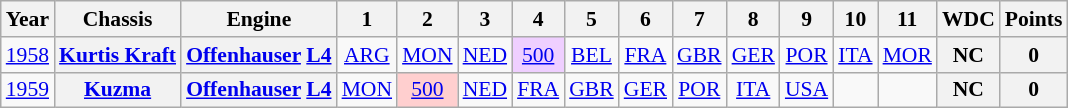<table class="wikitable" style="text-align:center; font-size:90%">
<tr>
<th>Year</th>
<th>Chassis</th>
<th>Engine</th>
<th>1</th>
<th>2</th>
<th>3</th>
<th>4</th>
<th>5</th>
<th>6</th>
<th>7</th>
<th>8</th>
<th>9</th>
<th>10</th>
<th>11</th>
<th>WDC</th>
<th>Points</th>
</tr>
<tr>
<td><a href='#'>1958</a></td>
<th><a href='#'>Kurtis Kraft</a></th>
<th><a href='#'>Offenhauser</a> <a href='#'>L4</a></th>
<td><a href='#'>ARG</a><br></td>
<td><a href='#'>MON</a><br></td>
<td><a href='#'>NED</a><br></td>
<td style="background:#EFCFFF;"><a href='#'>500</a><br></td>
<td><a href='#'>BEL</a><br></td>
<td><a href='#'>FRA</a><br></td>
<td><a href='#'>GBR</a><br></td>
<td><a href='#'>GER</a><br></td>
<td><a href='#'>POR</a><br></td>
<td><a href='#'>ITA</a><br></td>
<td><a href='#'>MOR</a><br></td>
<th>NC</th>
<th>0</th>
</tr>
<tr>
<td><a href='#'>1959</a></td>
<th><a href='#'>Kuzma</a></th>
<th><a href='#'>Offenhauser</a> <a href='#'>L4</a></th>
<td><a href='#'>MON</a><br></td>
<td style="background:#FFCFCF;"><a href='#'>500</a><br></td>
<td><a href='#'>NED</a><br></td>
<td><a href='#'>FRA</a><br></td>
<td><a href='#'>GBR</a><br></td>
<td><a href='#'>GER</a><br></td>
<td><a href='#'>POR</a><br></td>
<td><a href='#'>ITA</a><br></td>
<td><a href='#'>USA</a><br></td>
<td></td>
<td></td>
<th>NC</th>
<th>0</th>
</tr>
</table>
